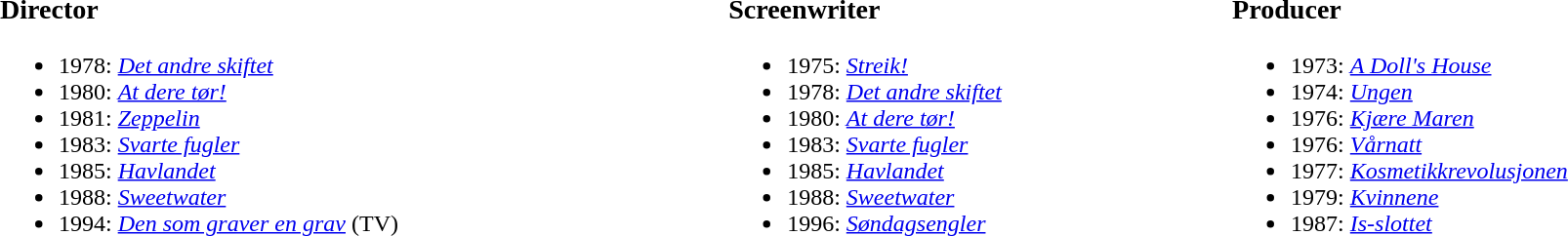<table cellpadding="2" cellspacing="2" border="0" style="width: 100%;">
<tr valign="top">
<td><br><h3>Director</h3><ul><li>1978: <em><a href='#'>Det andre skiftet</a></em></li><li>1980: <em><a href='#'>At dere tør!</a></em></li><li>1981: <em><a href='#'>Zeppelin</a></em></li><li>1983: <em><a href='#'>Svarte fugler</a></em></li><li>1985: <em><a href='#'>Havlandet</a></em></li><li>1988: <em><a href='#'>Sweetwater</a></em></li><li>1994: <em><a href='#'>Den som graver en grav</a></em> (TV)</li></ul></td>
<td><br><h3>Screenwriter</h3><ul><li>1975: <em><a href='#'>Streik!</a></em></li><li>1978: <em><a href='#'>Det andre skiftet</a></em></li><li>1980: <em><a href='#'>At dere tør!</a></em></li><li>1983: <em><a href='#'>Svarte fugler</a></em></li><li>1985: <em><a href='#'>Havlandet</a></em></li><li>1988: <em><a href='#'>Sweetwater</a></em></li><li>1996: <em><a href='#'>Søndagsengler</a></em></li></ul></td>
<td><br><h3>Producer</h3><ul><li>1973: <em><a href='#'>A Doll's House</a></em></li><li>1974: <em><a href='#'>Ungen</a></em></li><li>1976: <em><a href='#'>Kjære Maren</a></em></li><li>1976: <em><a href='#'>Vårnatt</a></em></li><li>1977: <em><a href='#'>Kosmetikkrevolusjonen</a></em></li><li>1979: <em><a href='#'>Kvinnene</a></em></li><li>1987: <em><a href='#'>Is-slottet</a></em></li></ul></td>
</tr>
</table>
